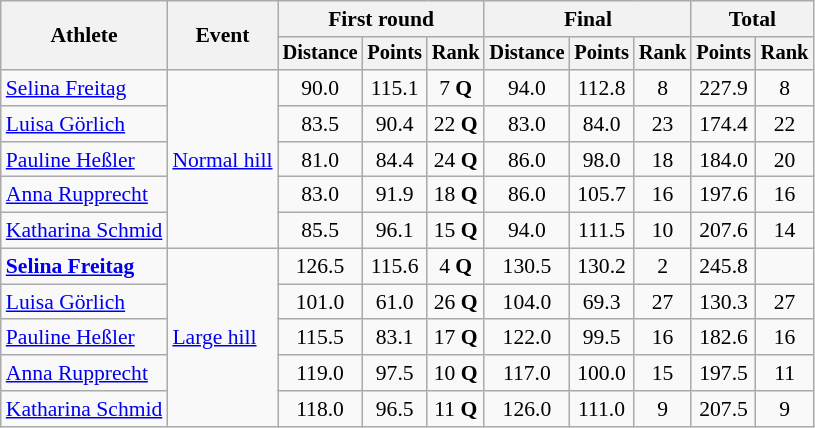<table class="wikitable" style="font-size:90%">
<tr>
<th rowspan=2>Athlete</th>
<th rowspan=2>Event</th>
<th colspan=3>First round</th>
<th colspan=3>Final</th>
<th colspan=2>Total</th>
</tr>
<tr style="font-size:95%">
<th>Distance</th>
<th>Points</th>
<th>Rank</th>
<th>Distance</th>
<th>Points</th>
<th>Rank</th>
<th>Points</th>
<th>Rank</th>
</tr>
<tr align=center>
<td align=left><a href='#'>Selina Freitag</a></td>
<td align=left rowspan=5><a href='#'>Normal hill</a></td>
<td>90.0</td>
<td>115.1</td>
<td>7 <strong>Q</strong></td>
<td>94.0</td>
<td>112.8</td>
<td>8</td>
<td>227.9</td>
<td>8</td>
</tr>
<tr align=center>
<td align=left><a href='#'>Luisa Görlich</a></td>
<td>83.5</td>
<td>90.4</td>
<td>22 <strong>Q</strong></td>
<td>83.0</td>
<td>84.0</td>
<td>23</td>
<td>174.4</td>
<td>22</td>
</tr>
<tr align=center>
<td align=left><a href='#'>Pauline Heßler</a></td>
<td>81.0</td>
<td>84.4</td>
<td>24 <strong>Q</strong></td>
<td>86.0</td>
<td>98.0</td>
<td>18</td>
<td>184.0</td>
<td>20</td>
</tr>
<tr align=center>
<td align=left><a href='#'>Anna Rupprecht</a></td>
<td>83.0</td>
<td>91.9</td>
<td>18 <strong>Q</strong></td>
<td>86.0</td>
<td>105.7</td>
<td>16</td>
<td>197.6</td>
<td>16</td>
</tr>
<tr align=center>
<td align=left><a href='#'>Katharina Schmid</a></td>
<td>85.5</td>
<td>96.1</td>
<td>15 <strong>Q</strong></td>
<td>94.0</td>
<td>111.5</td>
<td>10</td>
<td>207.6</td>
<td>14</td>
</tr>
<tr align=center>
<td align=left><strong><a href='#'>Selina Freitag</a></strong></td>
<td align=left rowspan=5><a href='#'>Large hill</a></td>
<td>126.5</td>
<td>115.6</td>
<td>4 <strong>Q</strong></td>
<td>130.5</td>
<td>130.2</td>
<td>2</td>
<td>245.8</td>
<td></td>
</tr>
<tr align=center>
<td align=left><a href='#'>Luisa Görlich</a></td>
<td>101.0</td>
<td>61.0</td>
<td>26 <strong>Q</strong></td>
<td>104.0</td>
<td>69.3</td>
<td>27</td>
<td>130.3</td>
<td>27</td>
</tr>
<tr align=center>
<td align=left><a href='#'>Pauline Heßler</a></td>
<td>115.5</td>
<td>83.1</td>
<td>17 <strong>Q</strong></td>
<td>122.0</td>
<td>99.5</td>
<td>16</td>
<td>182.6</td>
<td>16</td>
</tr>
<tr align=center>
<td align=left><a href='#'>Anna Rupprecht</a></td>
<td>119.0</td>
<td>97.5</td>
<td>10 <strong>Q</strong></td>
<td>117.0</td>
<td>100.0</td>
<td>15</td>
<td>197.5</td>
<td>11</td>
</tr>
<tr align=center>
<td align=left><a href='#'>Katharina Schmid</a></td>
<td>118.0</td>
<td>96.5</td>
<td>11 <strong>Q</strong></td>
<td>126.0</td>
<td>111.0</td>
<td>9</td>
<td>207.5</td>
<td>9</td>
</tr>
</table>
